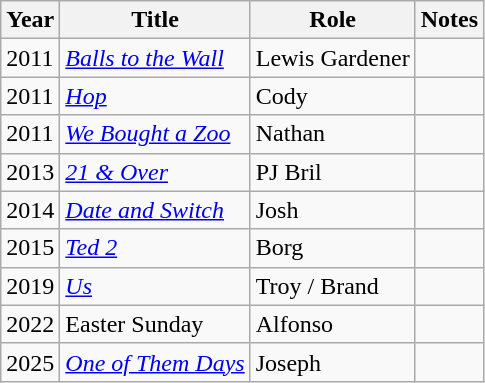<table class="wikitable sortable">
<tr>
<th>Year</th>
<th>Title</th>
<th>Role</th>
<th class="unsortable">Notes</th>
</tr>
<tr>
<td>2011</td>
<td><em><a href='#'>Balls to the Wall</a></em></td>
<td>Lewis Gardener</td>
<td></td>
</tr>
<tr>
<td>2011</td>
<td><em><a href='#'>Hop</a></em></td>
<td>Cody</td>
<td></td>
</tr>
<tr>
<td>2011</td>
<td><em><a href='#'>We Bought a Zoo</a></em></td>
<td>Nathan</td>
<td></td>
</tr>
<tr>
<td>2013</td>
<td><em><a href='#'>21 & Over</a></em></td>
<td>PJ Bril</td>
<td></td>
</tr>
<tr>
<td>2014</td>
<td><em><a href='#'>Date and Switch</a></em></td>
<td>Josh</td>
<td></td>
</tr>
<tr>
<td>2015</td>
<td><em><a href='#'>Ted 2</a></em></td>
<td>Borg</td>
<td></td>
</tr>
<tr>
<td>2019</td>
<td><em><a href='#'>Us</a></em></td>
<td>Troy / Brand</td>
<td></td>
</tr>
<tr>
<td>2022</td>
<td>Easter Sunday</td>
<td>Alfonso</td>
<td></td>
</tr>
<tr>
<td>2025</td>
<td><em><a href='#'>One of Them Days</a></em></td>
<td>Joseph</td>
<td></td>
</tr>
</table>
